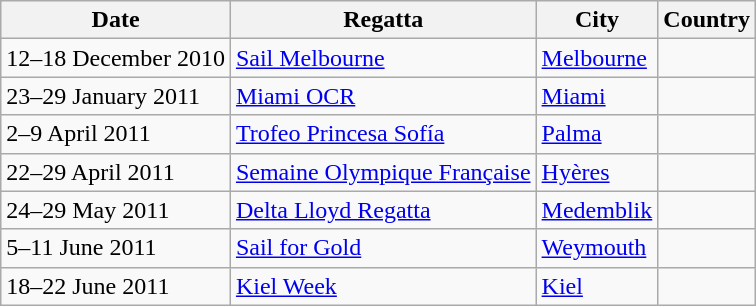<table class="wikitable">
<tr>
<th>Date</th>
<th>Regatta</th>
<th>City</th>
<th>Country</th>
</tr>
<tr>
<td>12–18 December 2010</td>
<td><a href='#'>Sail Melbourne</a></td>
<td><a href='#'>Melbourne</a></td>
<td></td>
</tr>
<tr>
<td>23–29 January 2011</td>
<td><a href='#'>Miami OCR</a></td>
<td><a href='#'>Miami</a></td>
<td></td>
</tr>
<tr>
<td>2–9 April 2011</td>
<td><a href='#'>Trofeo Princesa Sofía</a></td>
<td><a href='#'>Palma</a></td>
<td></td>
</tr>
<tr>
<td>22–29 April 2011</td>
<td><a href='#'>Semaine Olympique Française</a></td>
<td><a href='#'>Hyères</a></td>
<td></td>
</tr>
<tr>
<td>24–29 May 2011</td>
<td><a href='#'>Delta Lloyd Regatta</a></td>
<td><a href='#'>Medemblik</a></td>
<td></td>
</tr>
<tr>
<td>5–11 June 2011</td>
<td><a href='#'>Sail for Gold</a></td>
<td><a href='#'>Weymouth</a></td>
<td></td>
</tr>
<tr>
<td>18–22 June 2011</td>
<td><a href='#'>Kiel Week</a></td>
<td><a href='#'>Kiel</a></td>
<td></td>
</tr>
</table>
